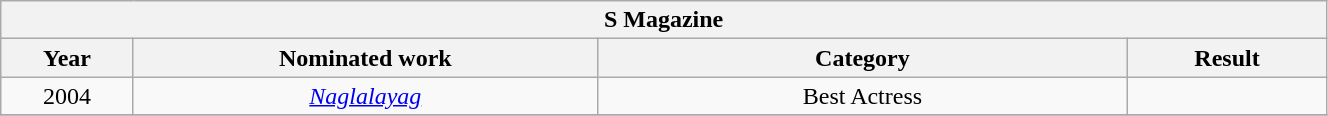<table width="70%" class="wikitable sortable">
<tr>
<th colspan="4" align="center"><strong>S Magazine</strong></th>
</tr>
<tr>
<th width="10%">Year</th>
<th width="35%">Nominated work</th>
<th width="40%">Category</th>
<th width="15%">Result</th>
</tr>
<tr>
<td align="center">2004</td>
<td align="center"><em><a href='#'>Naglalayag</a></em></td>
<td align="center">Best Actress</td>
<td></td>
</tr>
<tr>
</tr>
</table>
